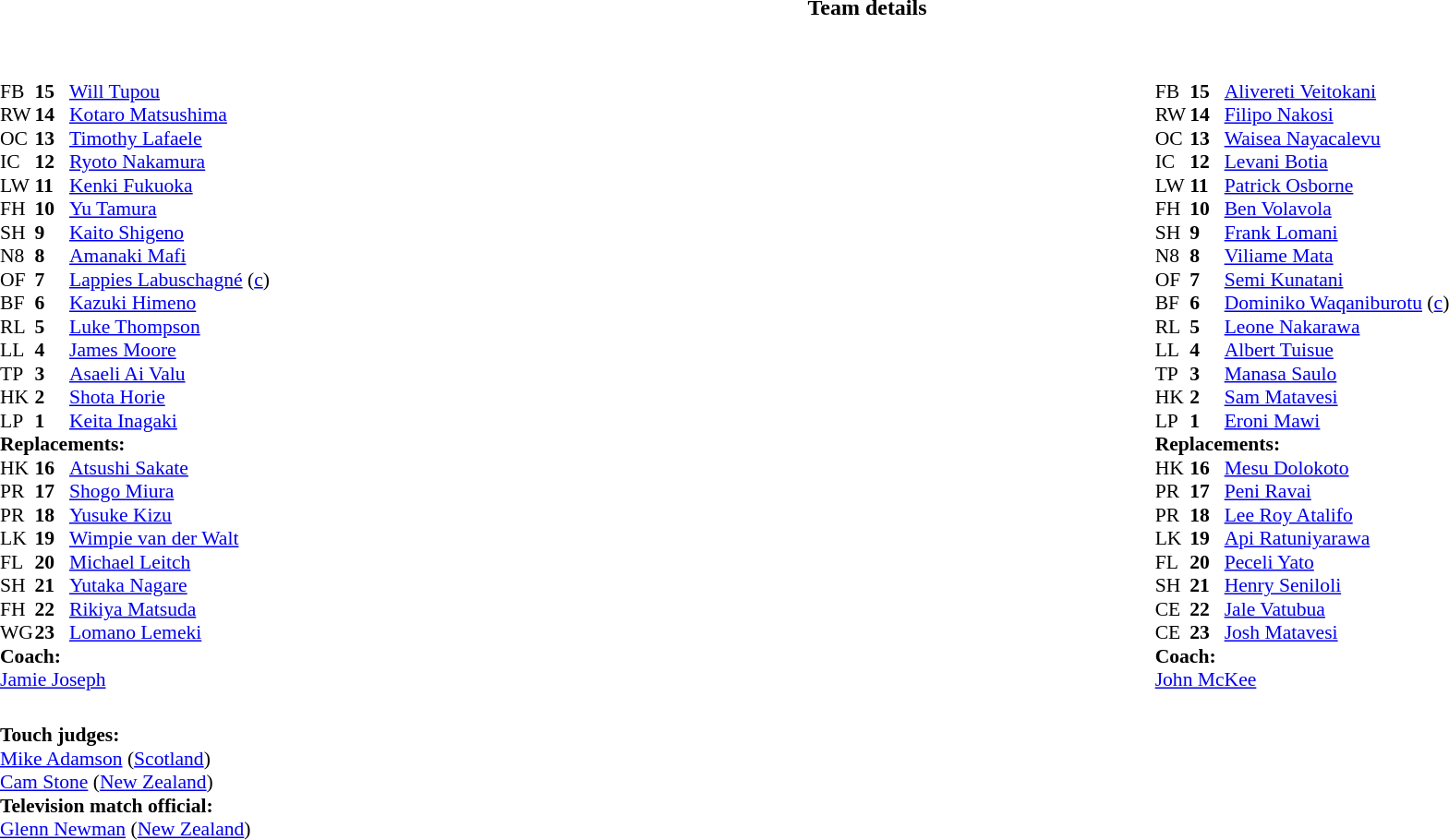<table border="0" style="width:100%" class="collapsible collapsed">
<tr>
<th>Team details</th>
</tr>
<tr>
<td><br><table style="width:100%;">
<tr>
<td style="vertical-align:top; width:50%;"><br><table style="font-size: 90%" cellspacing="0" cellpadding="0">
<tr>
<th width="25"></th>
<th width="25"></th>
</tr>
<tr>
<td>FB</td>
<td><strong>15</strong></td>
<td><a href='#'>Will Tupou</a></td>
<td></td>
<td></td>
</tr>
<tr>
<td>RW</td>
<td><strong>14</strong></td>
<td><a href='#'>Kotaro Matsushima</a></td>
</tr>
<tr>
<td>OC</td>
<td><strong>13</strong></td>
<td><a href='#'>Timothy Lafaele</a></td>
</tr>
<tr>
<td>IC</td>
<td><strong>12</strong></td>
<td><a href='#'>Ryoto Nakamura</a></td>
</tr>
<tr>
<td>LW</td>
<td><strong>11</strong></td>
<td><a href='#'>Kenki Fukuoka</a></td>
<td></td>
<td></td>
</tr>
<tr>
<td>FH</td>
<td><strong>10</strong></td>
<td><a href='#'>Yu Tamura</a></td>
</tr>
<tr>
<td>SH</td>
<td><strong>9</strong></td>
<td><a href='#'>Kaito Shigeno</a></td>
<td></td>
<td></td>
</tr>
<tr>
<td>N8</td>
<td><strong>8</strong></td>
<td><a href='#'>Amanaki Mafi</a></td>
<td></td>
<td></td>
</tr>
<tr>
<td>OF</td>
<td><strong>7</strong></td>
<td><a href='#'>Lappies Labuschagné</a> (<a href='#'>c</a>)</td>
<td></td>
<td></td>
</tr>
<tr>
<td>BF</td>
<td><strong>6</strong></td>
<td><a href='#'>Kazuki Himeno</a></td>
</tr>
<tr>
<td>RL</td>
<td><strong>5</strong></td>
<td><a href='#'>Luke Thompson</a></td>
</tr>
<tr>
<td>LL</td>
<td><strong>4</strong></td>
<td><a href='#'>James Moore</a></td>
</tr>
<tr>
<td>TP</td>
<td><strong>3</strong></td>
<td><a href='#'>Asaeli Ai Valu</a></td>
<td></td>
<td></td>
</tr>
<tr>
<td>HK</td>
<td><strong>2</strong></td>
<td><a href='#'>Shota Horie</a></td>
<td></td>
<td></td>
</tr>
<tr>
<td>LP</td>
<td><strong>1</strong></td>
<td><a href='#'>Keita Inagaki</a></td>
<td></td>
<td></td>
</tr>
<tr>
<td colspan="3"><strong>Replacements:</strong></td>
</tr>
<tr>
<td>HK</td>
<td><strong>16</strong></td>
<td><a href='#'>Atsushi Sakate</a></td>
<td></td>
<td></td>
</tr>
<tr>
<td>PR</td>
<td><strong>17</strong></td>
<td><a href='#'>Shogo Miura</a></td>
<td></td>
<td></td>
</tr>
<tr>
<td>PR</td>
<td><strong>18</strong></td>
<td><a href='#'>Yusuke Kizu</a></td>
<td></td>
<td></td>
</tr>
<tr>
<td>LK</td>
<td><strong>19</strong></td>
<td><a href='#'>Wimpie van der Walt</a></td>
<td></td>
<td></td>
</tr>
<tr>
<td>FL</td>
<td><strong>20</strong></td>
<td><a href='#'>Michael Leitch</a></td>
<td></td>
<td></td>
</tr>
<tr>
<td>SH</td>
<td><strong>21</strong></td>
<td><a href='#'>Yutaka Nagare</a></td>
<td></td>
<td></td>
</tr>
<tr>
<td>FH</td>
<td><strong>22</strong></td>
<td><a href='#'>Rikiya Matsuda</a></td>
<td></td>
<td></td>
</tr>
<tr>
<td>WG</td>
<td><strong>23</strong></td>
<td><a href='#'>Lomano Lemeki</a></td>
<td></td>
<td></td>
</tr>
<tr>
<td colspan="3"><strong>Coach:</strong></td>
</tr>
<tr>
<td colspan="4"> <a href='#'>Jamie Joseph</a></td>
</tr>
</table>
</td>
<td style="vertical-align:top; width:50%;"><br><table cellspacing="0" cellpadding="0" style="font-size:90%; margin:auto;">
<tr>
<th width="25"></th>
<th width="25"></th>
</tr>
<tr>
<td>FB</td>
<td><strong>15</strong></td>
<td><a href='#'>Alivereti Veitokani</a></td>
<td></td>
<td></td>
</tr>
<tr>
<td>RW</td>
<td><strong>14</strong></td>
<td><a href='#'>Filipo Nakosi</a></td>
<td></td>
<td></td>
</tr>
<tr>
<td>OC</td>
<td><strong>13</strong></td>
<td><a href='#'>Waisea Nayacalevu</a></td>
</tr>
<tr>
<td>IC</td>
<td><strong>12</strong></td>
<td><a href='#'>Levani Botia</a></td>
</tr>
<tr>
<td>LW</td>
<td><strong>11</strong></td>
<td><a href='#'>Patrick Osborne</a></td>
</tr>
<tr>
<td>FH</td>
<td><strong>10</strong></td>
<td><a href='#'>Ben Volavola</a></td>
</tr>
<tr>
<td>SH</td>
<td><strong>9</strong></td>
<td><a href='#'>Frank Lomani</a></td>
<td></td>
<td></td>
</tr>
<tr>
<td>N8</td>
<td><strong>8</strong></td>
<td><a href='#'>Viliame Mata</a></td>
<td></td>
<td></td>
</tr>
<tr>
<td>OF</td>
<td><strong>7</strong></td>
<td><a href='#'>Semi Kunatani</a></td>
</tr>
<tr>
<td>BF</td>
<td><strong>6</strong></td>
<td><a href='#'>Dominiko Waqaniburotu</a> (<a href='#'>c</a>)</td>
</tr>
<tr>
<td>RL</td>
<td><strong>5</strong></td>
<td><a href='#'>Leone Nakarawa</a></td>
</tr>
<tr>
<td>LL</td>
<td><strong>4</strong></td>
<td><a href='#'>Albert Tuisue</a></td>
<td></td>
<td></td>
</tr>
<tr>
<td>TP</td>
<td><strong>3</strong></td>
<td><a href='#'>Manasa Saulo</a></td>
<td></td>
<td></td>
</tr>
<tr>
<td>HK</td>
<td><strong>2</strong></td>
<td><a href='#'>Sam Matavesi</a></td>
<td></td>
<td></td>
</tr>
<tr>
<td>LP</td>
<td><strong>1</strong></td>
<td><a href='#'>Eroni Mawi</a></td>
<td></td>
<td></td>
</tr>
<tr>
<td colspan=3><strong>Replacements:</strong></td>
</tr>
<tr>
<td>HK</td>
<td><strong>16</strong></td>
<td><a href='#'>Mesu Dolokoto</a></td>
<td></td>
<td></td>
</tr>
<tr>
<td>PR</td>
<td><strong>17</strong></td>
<td><a href='#'>Peni Ravai</a></td>
<td></td>
<td></td>
</tr>
<tr>
<td>PR</td>
<td><strong>18</strong></td>
<td><a href='#'>Lee Roy Atalifo</a></td>
<td></td>
<td></td>
</tr>
<tr>
<td>LK</td>
<td><strong>19</strong></td>
<td><a href='#'>Api Ratuniyarawa</a></td>
<td></td>
<td></td>
</tr>
<tr>
<td>FL</td>
<td><strong>20</strong></td>
<td><a href='#'>Peceli Yato</a></td>
<td></td>
<td></td>
</tr>
<tr>
<td>SH</td>
<td><strong>21</strong></td>
<td><a href='#'>Henry Seniloli</a></td>
<td></td>
<td></td>
</tr>
<tr>
<td>CE</td>
<td><strong>22</strong></td>
<td><a href='#'>Jale Vatubua</a></td>
<td></td>
<td></td>
</tr>
<tr>
<td>CE</td>
<td><strong>23</strong></td>
<td><a href='#'>Josh Matavesi</a></td>
<td></td>
<td></td>
</tr>
<tr>
<td colspan=3><strong>Coach:</strong></td>
</tr>
<tr>
<td colspan="4"> <a href='#'>John McKee</a></td>
</tr>
</table>
</td>
</tr>
</table>
<table style="width:100%; font-size:90%;">
<tr>
<td><br><strong>Touch judges:</strong>
<br><a href='#'>Mike Adamson</a> (<a href='#'>Scotland</a>)
<br><a href='#'>Cam Stone</a> (<a href='#'>New Zealand</a>)
<br><strong>Television match official:</strong>
<br><a href='#'>Glenn Newman</a> (<a href='#'>New Zealand</a>)</td>
</tr>
</table>
</td>
</tr>
</table>
